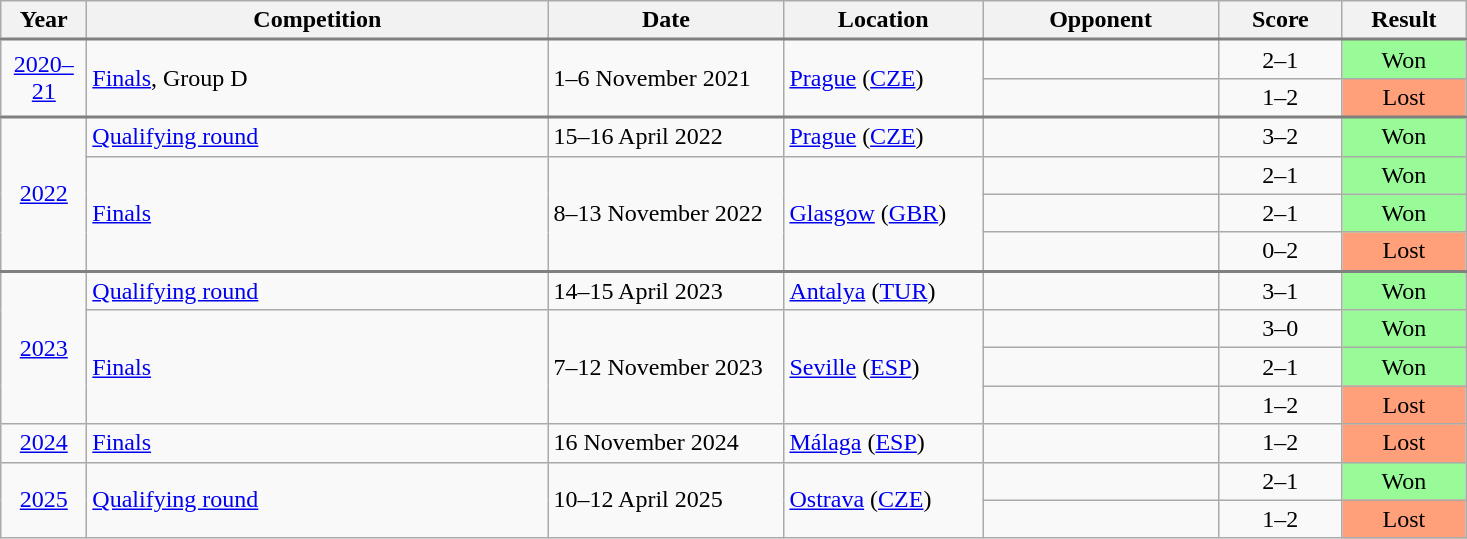<table class="wikitable">
<tr>
<th width="50">Year</th>
<th width="300">Competition</th>
<th width="150">Date</th>
<th width="125">Location</th>
<th width="150">Opponent</th>
<th width="75">Score</th>
<th width="75">Result</th>
</tr>
<tr style="border-top:2px solid gray;">
<td align="center" rowspan="2"><a href='#'>2020–21</a></td>
<td rowspan="2"><a href='#'>Finals</a>, Group D</td>
<td rowspan="2">1–6 November 2021</td>
<td rowspan="2"><a href='#'>Prague</a> (<a href='#'>CZE</a>)</td>
<td></td>
<td align="center">2–1</td>
<td align="center" bgcolor="#98FB98">Won</td>
</tr>
<tr>
<td></td>
<td align="center">1–2</td>
<td align="center" bgcolor=ffa07a>Lost</td>
</tr>
<tr style="border-top:2px solid gray;">
<td align="center" rowspan="4"><a href='#'>2022</a></td>
<td><a href='#'>Qualifying round</a></td>
<td>15–16 April 2022</td>
<td><a href='#'>Prague</a> (<a href='#'>CZE</a>)</td>
<td></td>
<td align="center">3–2</td>
<td align="center" bgcolor=98fb98>Won</td>
</tr>
<tr>
<td rowspan="3"><a href='#'>Finals</a></td>
<td rowspan="3">8–13 November 2022</td>
<td rowspan="3"><a href='#'>Glasgow</a> (<a href='#'>GBR</a>)</td>
<td></td>
<td align="center">2–1</td>
<td align="center" bgcolor=98fb98>Won</td>
</tr>
<tr>
<td></td>
<td align="center">2–1</td>
<td align="center" bgcolor=98fb98>Won</td>
</tr>
<tr>
<td></td>
<td align="center">0–2</td>
<td align="center" bgcolor=ffa07a>Lost</td>
</tr>
<tr style="border-top:2px solid gray;">
<td rowspan="4" align="center"><a href='#'>2023</a></td>
<td><a href='#'>Qualifying round</a></td>
<td>14–15 April 2023</td>
<td><a href='#'>Antalya</a> (<a href='#'>TUR</a>)</td>
<td></td>
<td align="center">3–1</td>
<td align="center" bgcolor=98fb98>Won</td>
</tr>
<tr>
<td rowspan="3"><a href='#'>Finals</a></td>
<td rowspan="3">7–12 November 2023</td>
<td rowspan="3"><a href='#'>Seville</a> (<a href='#'>ESP</a>)</td>
<td></td>
<td align="center">3–0</td>
<td align="center" bgcolor=98fb98>Won</td>
</tr>
<tr>
<td></td>
<td align="center">2–1</td>
<td align="center" bgcolor=98fb98>Won</td>
</tr>
<tr>
<td></td>
<td align="center">1–2</td>
<td align="center" bgcolor=ffa07a>Lost</td>
</tr>
<tr>
<td align="center"><a href='#'>2024</a></td>
<td><a href='#'>Finals</a></td>
<td>16 November 2024</td>
<td><a href='#'>Málaga</a> (<a href='#'>ESP</a>)</td>
<td></td>
<td align="center">1–2</td>
<td align="center" bgcolor=ffa07a>Lost</td>
</tr>
<tr>
<td align="center" rowspan="2"><a href='#'>2025</a></td>
<td rowspan="2"><a href='#'>Qualifying round</a></td>
<td rowspan="2">10–12 April 2025</td>
<td rowspan="2"><a href='#'>Ostrava</a> (<a href='#'>CZE</a>)</td>
<td></td>
<td align="center">2–1</td>
<td align="center" bgcolor=98fb98>Won</td>
</tr>
<tr>
<td></td>
<td align="center">1–2</td>
<td align="center" bgcolor=ffa07a>Lost</td>
</tr>
</table>
